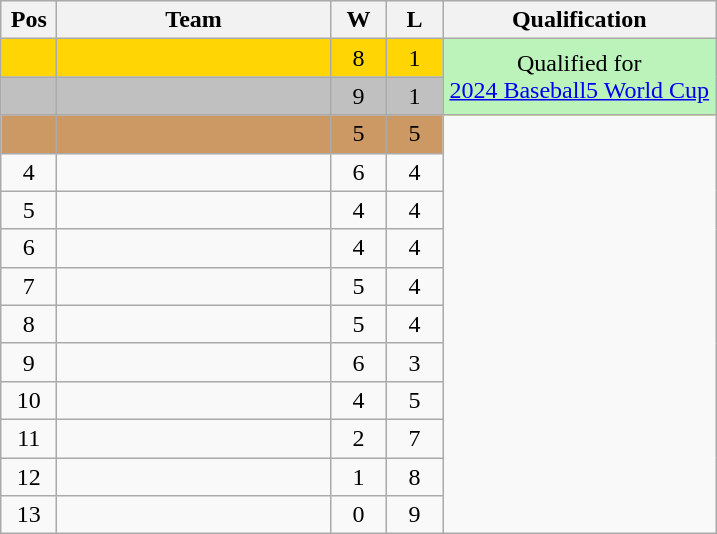<table class="wikitable gauche" style="text-align:center">
<tr bgcolor="e5e5e5">
<th width="30">Pos</th>
<th width="175">Team</th>
<th width="30">W</th>
<th width="30">L</th>
<th width="175">Qualification</th>
</tr>
<tr bgcolor=#FFD604>
<td></td>
<td align=left></td>
<td>8</td>
<td>1</td>
<td bgcolor=#BBF3BB rowspan=2>Qualified for <br><a href='#'>2024 Baseball5 World Cup</a></td>
</tr>
<tr bgcolor=#C0C0C0>
<td></td>
<td align=left></td>
<td>9</td>
<td>1</td>
</tr>
<tr bgcolor=#CC9965>
<td></td>
<td align=left></td>
<td>5</td>
<td>5</td>
</tr>
<tr>
<td>4</td>
<td align=left></td>
<td>6</td>
<td>4</td>
</tr>
<tr>
<td>5</td>
<td align=left></td>
<td>4</td>
<td>4</td>
</tr>
<tr>
<td>6</td>
<td align=left></td>
<td>4</td>
<td>4</td>
</tr>
<tr>
<td>7</td>
<td align=left></td>
<td>5</td>
<td>4</td>
</tr>
<tr>
<td>8</td>
<td align=left></td>
<td>5</td>
<td>4</td>
</tr>
<tr>
<td>9</td>
<td align=left></td>
<td>6</td>
<td>3</td>
</tr>
<tr>
<td>10</td>
<td align=left></td>
<td>4</td>
<td>5</td>
</tr>
<tr>
<td>11</td>
<td align=left></td>
<td>2</td>
<td>7</td>
</tr>
<tr>
<td>12</td>
<td align=left></td>
<td>1</td>
<td>8</td>
</tr>
<tr>
<td>13</td>
<td align=left></td>
<td>0</td>
<td>9</td>
</tr>
</table>
